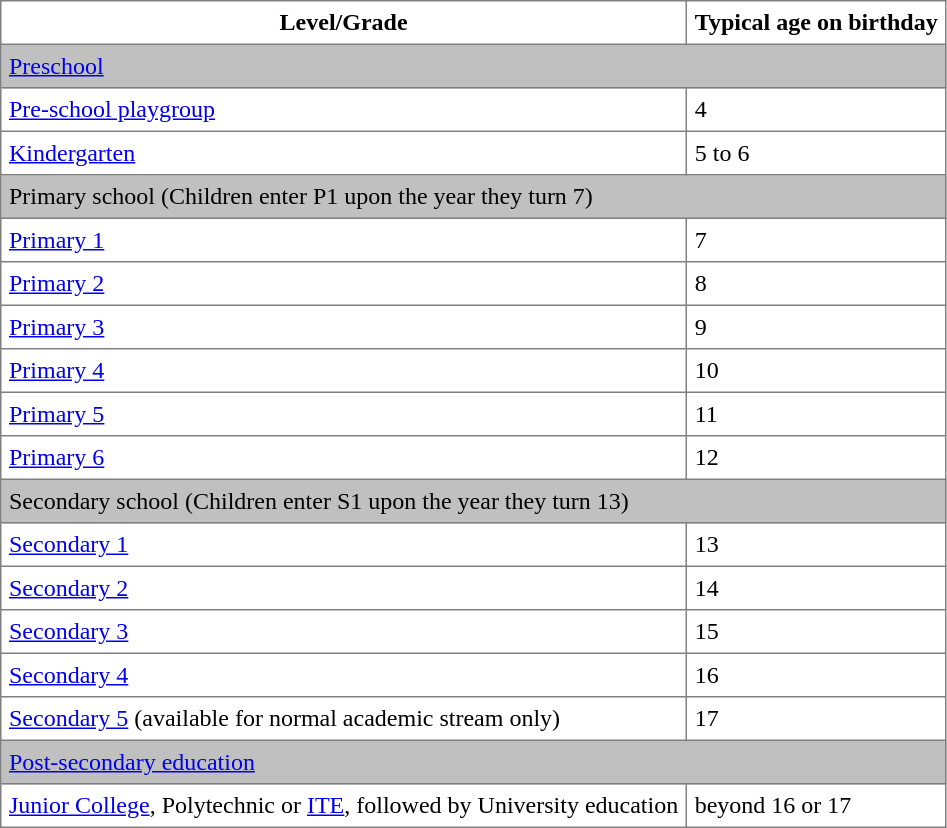<table border="1" cellpadding="5" cellspacing="0" style="border-collapse:collapse;">
<tr>
<th>Level/Grade</th>
<th>Typical age on birthday</th>
</tr>
<tr style="background:silver;">
<td colspan=2><a href='#'>Preschool</a></td>
</tr>
<tr>
<td><a href='#'>Pre-school playgroup</a></td>
<td>4</td>
</tr>
<tr>
<td><a href='#'>Kindergarten</a></td>
<td>5 to 6</td>
</tr>
<tr style="background:silver;">
<td colspan=2>Primary school (Children enter P1 upon the year they turn 7)</td>
</tr>
<tr>
<td><a href='#'>Primary 1</a></td>
<td>7</td>
</tr>
<tr>
<td><a href='#'>Primary 2</a></td>
<td>8</td>
</tr>
<tr>
<td><a href='#'>Primary 3</a></td>
<td>9</td>
</tr>
<tr>
<td><a href='#'>Primary 4</a></td>
<td>10</td>
</tr>
<tr>
<td><a href='#'>Primary 5</a></td>
<td>11</td>
</tr>
<tr>
<td><a href='#'>Primary 6</a></td>
<td>12</td>
</tr>
<tr style="background:silver;">
<td colspan=2>Secondary school (Children enter S1 upon the year they turn 13)</td>
</tr>
<tr>
<td><a href='#'>Secondary 1</a></td>
<td>13</td>
</tr>
<tr 2>
<td><a href='#'>Secondary 2</a></td>
<td>14</td>
</tr>
<tr>
<td><a href='#'>Secondary 3</a></td>
<td>15</td>
</tr>
<tr>
<td><a href='#'>Secondary 4</a></td>
<td>16</td>
</tr>
<tr>
<td><a href='#'>Secondary 5</a> (available for normal academic stream only)</td>
<td>17</td>
</tr>
<tr style="background:silver;">
<td colspan=2><a href='#'>Post-secondary education</a></td>
</tr>
<tr>
<td><a href='#'>Junior College</a>, Polytechnic or <a href='#'>ITE</a>, followed by University education</td>
<td>beyond 16 or 17</td>
</tr>
</table>
